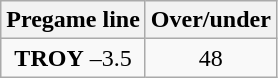<table class="wikitable">
<tr align="center">
<th style=>Pregame line</th>
<th style=>Over/under</th>
</tr>
<tr align="center">
<td><strong>TROY</strong> –3.5</td>
<td>48</td>
</tr>
</table>
